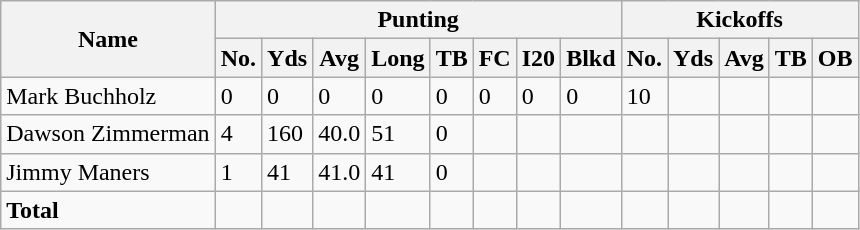<table class="wikitable" style="white-space:nowrap;">
<tr>
<th rowspan="2">Name</th>
<th colspan="8">Punting</th>
<th colspan="5">Kickoffs</th>
</tr>
<tr>
<th>No.</th>
<th>Yds</th>
<th>Avg</th>
<th>Long</th>
<th>TB</th>
<th>FC</th>
<th>I20</th>
<th>Blkd</th>
<th>No.</th>
<th>Yds</th>
<th>Avg</th>
<th>TB</th>
<th>OB</th>
</tr>
<tr>
<td>Mark Buchholz</td>
<td>0</td>
<td>0</td>
<td>0</td>
<td>0</td>
<td>0</td>
<td>0</td>
<td>0</td>
<td>0</td>
<td>10</td>
<td></td>
<td></td>
<td></td>
<td></td>
</tr>
<tr>
<td>Dawson Zimmerman</td>
<td>4</td>
<td>160</td>
<td>40.0</td>
<td>51</td>
<td>0</td>
<td></td>
<td></td>
<td></td>
<td></td>
<td></td>
<td></td>
<td></td>
<td></td>
</tr>
<tr>
<td>Jimmy Maners</td>
<td>1</td>
<td>41</td>
<td>41.0</td>
<td>41</td>
<td>0</td>
<td></td>
<td></td>
<td></td>
<td></td>
<td></td>
<td></td>
<td></td>
<td></td>
</tr>
<tr>
<td><strong>Total</strong></td>
<td></td>
<td></td>
<td></td>
<td></td>
<td></td>
<td></td>
<td></td>
<td></td>
<td></td>
<td></td>
<td></td>
<td></td>
<td></td>
</tr>
</table>
